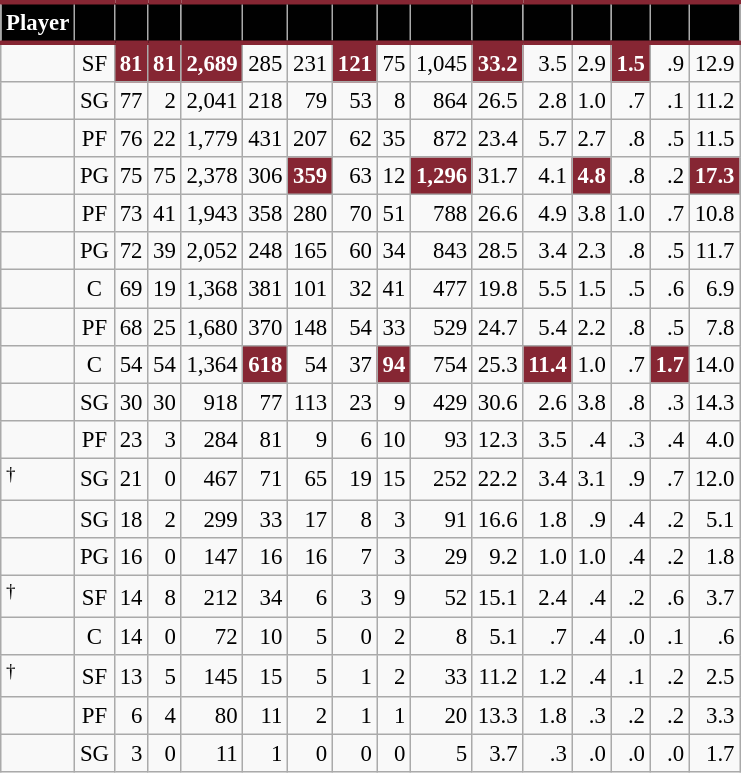<table class="wikitable sortable" style="font-size: 95%; text-align:right;">
<tr>
<th style="background:#010101; color:#FFFFFF; border-top:#862633 3px solid; border-bottom:#862633 3px solid;">Player</th>
<th style="background:#010101; color:#FFFFFF; border-top:#862633 3px solid; border-bottom:#862633 3px solid;"></th>
<th style="background:#010101; color:#FFFFFF; border-top:#862633 3px solid; border-bottom:#862633 3px solid;"></th>
<th style="background:#010101; color:#FFFFFF; border-top:#862633 3px solid; border-bottom:#862633 3px solid;"></th>
<th style="background:#010101; color:#FFFFFF; border-top:#862633 3px solid; border-bottom:#862633 3px solid;"></th>
<th style="background:#010101; color:#FFFFFF; border-top:#862633 3px solid; border-bottom:#862633 3px solid;"></th>
<th style="background:#010101; color:#FFFFFF; border-top:#862633 3px solid; border-bottom:#862633 3px solid;"></th>
<th style="background:#010101; color:#FFFFFF; border-top:#862633 3px solid; border-bottom:#862633 3px solid;"></th>
<th style="background:#010101; color:#FFFFFF; border-top:#862633 3px solid; border-bottom:#862633 3px solid;"></th>
<th style="background:#010101; color:#FFFFFF; border-top:#862633 3px solid; border-bottom:#862633 3px solid;"></th>
<th style="background:#010101; color:#FFFFFF; border-top:#862633 3px solid; border-bottom:#862633 3px solid;"></th>
<th style="background:#010101; color:#FFFFFF; border-top:#862633 3px solid; border-bottom:#862633 3px solid;"></th>
<th style="background:#010101; color:#FFFFFF; border-top:#862633 3px solid; border-bottom:#862633 3px solid;"></th>
<th style="background:#010101; color:#FFFFFF; border-top:#862633 3px solid; border-bottom:#862633 3px solid;"></th>
<th style="background:#010101; color:#FFFFFF; border-top:#862633 3px solid; border-bottom:#862633 3px solid;"></th>
<th style="background:#010101; color:#FFFFFF; border-top:#862633 3px solid; border-bottom:#862633 3px solid;"></th>
</tr>
<tr>
<td style="text-align:left;"></td>
<td style="text-align:center;">SF</td>
<td style="background:#862633; color:#FFFFFF;"><strong>81</strong></td>
<td style="background:#862633; color:#FFFFFF;"><strong>81</strong></td>
<td style="background:#862633; color:#FFFFFF;"><strong>2,689</strong></td>
<td>285</td>
<td>231</td>
<td style="background:#862633; color:#FFFFFF;"><strong>121</strong></td>
<td>75</td>
<td>1,045</td>
<td style="background:#862633; color:#FFFFFF;"><strong>33.2</strong></td>
<td>3.5</td>
<td>2.9</td>
<td style="background:#862633; color:#FFFFFF;"><strong>1.5</strong></td>
<td>.9</td>
<td>12.9</td>
</tr>
<tr>
<td style="text-align:left;"></td>
<td style="text-align:center;">SG</td>
<td>77</td>
<td>2</td>
<td>2,041</td>
<td>218</td>
<td>79</td>
<td>53</td>
<td>8</td>
<td>864</td>
<td>26.5</td>
<td>2.8</td>
<td>1.0</td>
<td>.7</td>
<td>.1</td>
<td>11.2</td>
</tr>
<tr>
<td style="text-align:left;"></td>
<td style="text-align:center;">PF</td>
<td>76</td>
<td>22</td>
<td>1,779</td>
<td>431</td>
<td>207</td>
<td>62</td>
<td>35</td>
<td>872</td>
<td>23.4</td>
<td>5.7</td>
<td>2.7</td>
<td>.8</td>
<td>.5</td>
<td>11.5</td>
</tr>
<tr>
<td style="text-align:left;"></td>
<td style="text-align:center;">PG</td>
<td>75</td>
<td>75</td>
<td>2,378</td>
<td>306</td>
<td style="background:#862633; color:#FFFFFF;"><strong>359</strong></td>
<td>63</td>
<td>12</td>
<td style="background:#862633; color:#FFFFFF;"><strong>1,296</strong></td>
<td>31.7</td>
<td>4.1</td>
<td style="background:#862633; color:#FFFFFF;"><strong>4.8</strong></td>
<td>.8</td>
<td>.2</td>
<td style="background:#862633; color:#FFFFFF;"><strong>17.3</strong></td>
</tr>
<tr>
<td style="text-align:left;"></td>
<td style="text-align:center;">PF</td>
<td>73</td>
<td>41</td>
<td>1,943</td>
<td>358</td>
<td>280</td>
<td>70</td>
<td>51</td>
<td>788</td>
<td>26.6</td>
<td>4.9</td>
<td>3.8</td>
<td>1.0</td>
<td>.7</td>
<td>10.8</td>
</tr>
<tr>
<td style="text-align:left;"></td>
<td style="text-align:center;">PG</td>
<td>72</td>
<td>39</td>
<td>2,052</td>
<td>248</td>
<td>165</td>
<td>60</td>
<td>34</td>
<td>843</td>
<td>28.5</td>
<td>3.4</td>
<td>2.3</td>
<td>.8</td>
<td>.5</td>
<td>11.7</td>
</tr>
<tr>
<td style="text-align:left;"></td>
<td style="text-align:center;">C</td>
<td>69</td>
<td>19</td>
<td>1,368</td>
<td>381</td>
<td>101</td>
<td>32</td>
<td>41</td>
<td>477</td>
<td>19.8</td>
<td>5.5</td>
<td>1.5</td>
<td>.5</td>
<td>.6</td>
<td>6.9</td>
</tr>
<tr>
<td style="text-align:left;"></td>
<td style="text-align:center;">PF</td>
<td>68</td>
<td>25</td>
<td>1,680</td>
<td>370</td>
<td>148</td>
<td>54</td>
<td>33</td>
<td>529</td>
<td>24.7</td>
<td>5.4</td>
<td>2.2</td>
<td>.8</td>
<td>.5</td>
<td>7.8</td>
</tr>
<tr>
<td style="text-align:left;"></td>
<td style="text-align:center;">C</td>
<td>54</td>
<td>54</td>
<td>1,364</td>
<td style="background:#862633; color:#FFFFFF;"><strong>618</strong></td>
<td>54</td>
<td>37</td>
<td style="background:#862633; color:#FFFFFF;"><strong>94</strong></td>
<td>754</td>
<td>25.3</td>
<td style="background:#862633; color:#FFFFFF;"><strong>11.4</strong></td>
<td>1.0</td>
<td>.7</td>
<td style="background:#862633; color:#FFFFFF;"><strong>1.7</strong></td>
<td>14.0</td>
</tr>
<tr>
<td style="text-align:left;"></td>
<td style="text-align:center;">SG</td>
<td>30</td>
<td>30</td>
<td>918</td>
<td>77</td>
<td>113</td>
<td>23</td>
<td>9</td>
<td>429</td>
<td>30.6</td>
<td>2.6</td>
<td>3.8</td>
<td>.8</td>
<td>.3</td>
<td>14.3</td>
</tr>
<tr>
<td style="text-align:left;"></td>
<td style="text-align:center;">PF</td>
<td>23</td>
<td>3</td>
<td>284</td>
<td>81</td>
<td>9</td>
<td>6</td>
<td>10</td>
<td>93</td>
<td>12.3</td>
<td>3.5</td>
<td>.4</td>
<td>.3</td>
<td>.4</td>
<td>4.0</td>
</tr>
<tr>
<td style="text-align:left;"><sup>†</sup></td>
<td style="text-align:center;">SG</td>
<td>21</td>
<td>0</td>
<td>467</td>
<td>71</td>
<td>65</td>
<td>19</td>
<td>15</td>
<td>252</td>
<td>22.2</td>
<td>3.4</td>
<td>3.1</td>
<td>.9</td>
<td>.7</td>
<td>12.0</td>
</tr>
<tr>
<td style="text-align:left;"></td>
<td style="text-align:center;">SG</td>
<td>18</td>
<td>2</td>
<td>299</td>
<td>33</td>
<td>17</td>
<td>8</td>
<td>3</td>
<td>91</td>
<td>16.6</td>
<td>1.8</td>
<td>.9</td>
<td>.4</td>
<td>.2</td>
<td>5.1</td>
</tr>
<tr>
<td style="text-align:left;"></td>
<td style="text-align:center;">PG</td>
<td>16</td>
<td>0</td>
<td>147</td>
<td>16</td>
<td>16</td>
<td>7</td>
<td>3</td>
<td>29</td>
<td>9.2</td>
<td>1.0</td>
<td>1.0</td>
<td>.4</td>
<td>.2</td>
<td>1.8</td>
</tr>
<tr>
<td style="text-align:left;"><sup>†</sup></td>
<td style="text-align:center;">SF</td>
<td>14</td>
<td>8</td>
<td>212</td>
<td>34</td>
<td>6</td>
<td>3</td>
<td>9</td>
<td>52</td>
<td>15.1</td>
<td>2.4</td>
<td>.4</td>
<td>.2</td>
<td>.6</td>
<td>3.7</td>
</tr>
<tr>
<td style="text-align:left;"></td>
<td style="text-align:center;">C</td>
<td>14</td>
<td>0</td>
<td>72</td>
<td>10</td>
<td>5</td>
<td>0</td>
<td>2</td>
<td>8</td>
<td>5.1</td>
<td>.7</td>
<td>.4</td>
<td>.0</td>
<td>.1</td>
<td>.6</td>
</tr>
<tr>
<td style="text-align:left;"><sup>†</sup></td>
<td style="text-align:center;">SF</td>
<td>13</td>
<td>5</td>
<td>145</td>
<td>15</td>
<td>5</td>
<td>1</td>
<td>2</td>
<td>33</td>
<td>11.2</td>
<td>1.2</td>
<td>.4</td>
<td>.1</td>
<td>.2</td>
<td>2.5</td>
</tr>
<tr>
<td style="text-align:left;"></td>
<td style="text-align:center;">PF</td>
<td>6</td>
<td>4</td>
<td>80</td>
<td>11</td>
<td>2</td>
<td>1</td>
<td>1</td>
<td>20</td>
<td>13.3</td>
<td>1.8</td>
<td>.3</td>
<td>.2</td>
<td>.2</td>
<td>3.3</td>
</tr>
<tr>
<td style="text-align:left;"></td>
<td style="text-align:center;">SG</td>
<td>3</td>
<td>0</td>
<td>11</td>
<td>1</td>
<td>0</td>
<td>0</td>
<td>0</td>
<td>5</td>
<td>3.7</td>
<td>.3</td>
<td>.0</td>
<td>.0</td>
<td>.0</td>
<td>1.7</td>
</tr>
</table>
